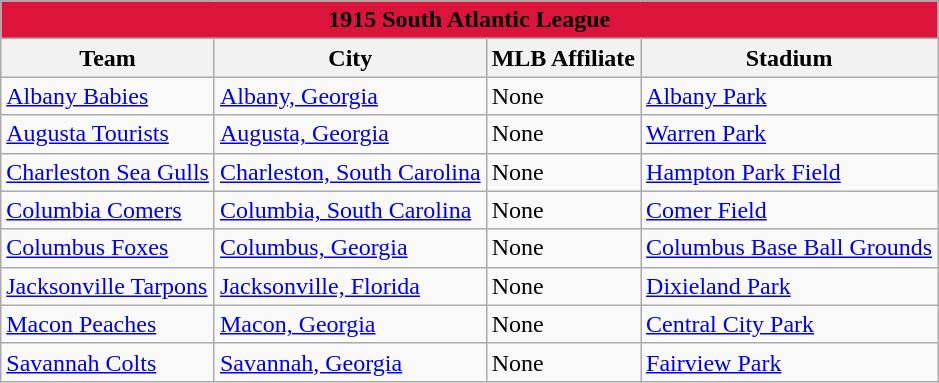<table class="wikitable" style="width:auto">
<tr>
<td bgcolor="#DC143C" align="center" colspan="7"><strong><span>1915 South Atlantic League</span></strong></td>
</tr>
<tr>
<th>Team</th>
<th>City</th>
<th>MLB Affiliate</th>
<th>Stadium</th>
</tr>
<tr>
<td><a href='#'>Albany Babies</a></td>
<td><a href='#'>Albany, Georgia</a></td>
<td>None</td>
<td><a href='#'>Albany Park</a></td>
</tr>
<tr>
<td><a href='#'>Augusta Tourists</a></td>
<td><a href='#'>Augusta, Georgia</a></td>
<td>None</td>
<td><a href='#'>Warren Park</a></td>
</tr>
<tr>
<td><a href='#'>Charleston Sea Gulls</a></td>
<td><a href='#'>Charleston, South Carolina</a></td>
<td>None</td>
<td><a href='#'>Hampton Park Field</a></td>
</tr>
<tr>
<td><a href='#'>Columbia Comers</a></td>
<td><a href='#'>Columbia, South Carolina</a></td>
<td>None</td>
<td><a href='#'>Comer Field</a></td>
</tr>
<tr>
<td><a href='#'>Columbus Foxes</a></td>
<td><a href='#'>Columbus, Georgia</a></td>
<td>None</td>
<td><a href='#'>Columbus Base Ball Grounds</a></td>
</tr>
<tr>
<td><a href='#'>Jacksonville Tarpons</a></td>
<td><a href='#'>Jacksonville, Florida</a></td>
<td>None</td>
<td><a href='#'>Dixieland Park</a></td>
</tr>
<tr>
<td><a href='#'>Macon Peaches</a></td>
<td><a href='#'>Macon, Georgia</a></td>
<td>None</td>
<td><a href='#'>Central City Park</a></td>
</tr>
<tr>
<td><a href='#'>Savannah Colts</a></td>
<td><a href='#'>Savannah, Georgia</a></td>
<td>None</td>
<td><a href='#'>Fairview Park</a></td>
</tr>
</table>
